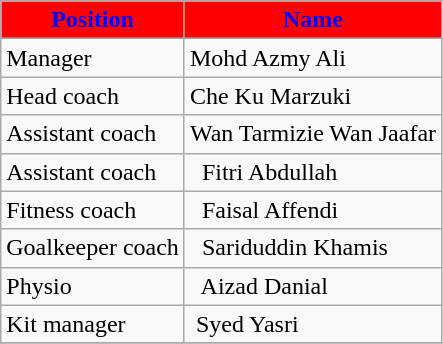<table class="wikitable">
<tr>
<th style="background:red; color:blue; text-align:center;">Position</th>
<th style="background:red; color:blue; text-align:center;">Name</th>
</tr>
<tr>
<td>Manager</td>
<td> Mohd Azmy Ali</td>
</tr>
<tr>
<td>Head coach</td>
<td> Che Ku Marzuki</td>
</tr>
<tr>
<td>Assistant coach</td>
<td> Wan Tarmizie Wan Jaafar</td>
</tr>
<tr>
<td>Assistant coach</td>
<td>  Fitri Abdullah</td>
</tr>
<tr>
<td>Fitness coach</td>
<td>  Faisal Affendi</td>
</tr>
<tr>
<td>Goalkeeper coach</td>
<td>  Sariduddin Khamis</td>
</tr>
<tr>
<td>Physio</td>
<td>  Aizad Danial</td>
</tr>
<tr>
<td>Kit manager</td>
<td> Syed Yasri</td>
</tr>
<tr>
</tr>
</table>
